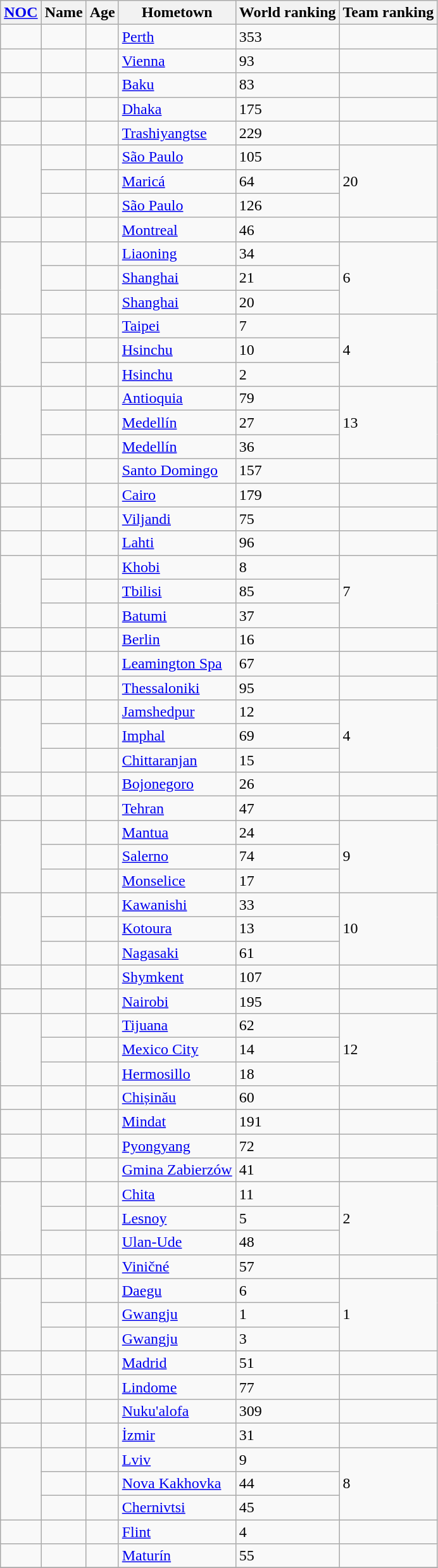<table class="wikitable sortable">
<tr>
<th><a href='#'>NOC</a></th>
<th>Name</th>
<th>Age</th>
<th>Hometown</th>
<th>World ranking</th>
<th>Team ranking</th>
</tr>
<tr>
<td></td>
<td></td>
<td></td>
<td> <a href='#'>Perth</a></td>
<td>353</td>
<td></td>
</tr>
<tr>
<td></td>
<td></td>
<td></td>
<td> <a href='#'>Vienna</a></td>
<td>93</td>
<td></td>
</tr>
<tr>
<td></td>
<td></td>
<td></td>
<td> <a href='#'>Baku</a></td>
<td>83</td>
<td></td>
</tr>
<tr>
<td></td>
<td></td>
<td></td>
<td> <a href='#'>Dhaka</a></td>
<td>175</td>
<td></td>
</tr>
<tr>
<td></td>
<td></td>
<td></td>
<td> <a href='#'>Trashiyangtse</a></td>
<td>229</td>
<td></td>
</tr>
<tr>
<td rowspan="3"></td>
<td></td>
<td></td>
<td> <a href='#'>São Paulo</a></td>
<td>105</td>
<td rowspan="3">20</td>
</tr>
<tr>
<td></td>
<td></td>
<td> <a href='#'>Maricá</a></td>
<td>64</td>
</tr>
<tr>
<td></td>
<td></td>
<td> <a href='#'>São Paulo</a></td>
<td>126</td>
</tr>
<tr>
<td></td>
<td></td>
<td></td>
<td> <a href='#'>Montreal</a></td>
<td>46</td>
<td></td>
</tr>
<tr>
<td rowspan="3"></td>
<td></td>
<td></td>
<td> <a href='#'>Liaoning</a></td>
<td>34</td>
<td rowspan="3">6</td>
</tr>
<tr>
<td></td>
<td></td>
<td> <a href='#'>Shanghai</a></td>
<td>21</td>
</tr>
<tr>
<td></td>
<td></td>
<td> <a href='#'>Shanghai</a></td>
<td>20</td>
</tr>
<tr>
<td rowspan="3"></td>
<td></td>
<td></td>
<td> <a href='#'>Taipei</a></td>
<td>7</td>
<td rowspan="3">4</td>
</tr>
<tr>
<td></td>
<td></td>
<td> <a href='#'>Hsinchu</a></td>
<td>10</td>
</tr>
<tr>
<td></td>
<td></td>
<td> <a href='#'>Hsinchu</a></td>
<td>2</td>
</tr>
<tr>
<td rowspan="3"></td>
<td></td>
<td></td>
<td> <a href='#'>Antioquia</a></td>
<td>79</td>
<td rowspan="3">13</td>
</tr>
<tr>
<td></td>
<td></td>
<td> <a href='#'>Medellín</a></td>
<td>27</td>
</tr>
<tr>
<td></td>
<td></td>
<td> <a href='#'>Medellín</a></td>
<td>36</td>
</tr>
<tr>
<td></td>
<td></td>
<td></td>
<td> <a href='#'>Santo Domingo</a></td>
<td>157</td>
<td></td>
</tr>
<tr>
<td></td>
<td></td>
<td></td>
<td> <a href='#'>Cairo</a></td>
<td>179</td>
<td></td>
</tr>
<tr>
<td></td>
<td></td>
<td></td>
<td> <a href='#'>Viljandi</a></td>
<td>75</td>
<td></td>
</tr>
<tr>
<td></td>
<td></td>
<td></td>
<td> <a href='#'>Lahti</a></td>
<td>96</td>
<td></td>
</tr>
<tr>
<td rowspan="3"></td>
<td></td>
<td></td>
<td> <a href='#'>Khobi</a></td>
<td>8</td>
<td rowspan="3">7</td>
</tr>
<tr>
<td></td>
<td></td>
<td> <a href='#'>Tbilisi</a></td>
<td>85</td>
</tr>
<tr>
<td></td>
<td></td>
<td> <a href='#'>Batumi</a></td>
<td>37</td>
</tr>
<tr>
<td></td>
<td></td>
<td></td>
<td> <a href='#'>Berlin</a></td>
<td>16</td>
<td></td>
</tr>
<tr>
<td></td>
<td></td>
<td></td>
<td> <a href='#'>Leamington Spa</a></td>
<td>67</td>
<td></td>
</tr>
<tr>
<td></td>
<td></td>
<td></td>
<td> <a href='#'>Thessaloniki</a></td>
<td>95</td>
<td></td>
</tr>
<tr>
<td rowspan="3"></td>
<td></td>
<td></td>
<td> <a href='#'>Jamshedpur</a></td>
<td>12</td>
<td rowspan="3">4</td>
</tr>
<tr>
<td></td>
<td></td>
<td> <a href='#'>Imphal</a></td>
<td>69</td>
</tr>
<tr>
<td></td>
<td></td>
<td> <a href='#'>Chittaranjan</a></td>
<td>15</td>
</tr>
<tr>
<td></td>
<td></td>
<td></td>
<td> <a href='#'>Bojonegoro</a></td>
<td>26</td>
<td></td>
</tr>
<tr>
<td></td>
<td></td>
<td></td>
<td> <a href='#'>Tehran</a></td>
<td>47</td>
<td></td>
</tr>
<tr>
<td rowspan="3"></td>
<td></td>
<td></td>
<td> <a href='#'>Mantua</a></td>
<td>24</td>
<td rowspan="3">9</td>
</tr>
<tr>
<td></td>
<td></td>
<td> <a href='#'>Salerno</a></td>
<td>74</td>
</tr>
<tr>
<td></td>
<td></td>
<td> <a href='#'>Monselice</a></td>
<td>17</td>
</tr>
<tr>
<td rowspan="3"></td>
<td></td>
<td></td>
<td> <a href='#'>Kawanishi</a></td>
<td>33</td>
<td rowspan="3">10</td>
</tr>
<tr>
<td></td>
<td></td>
<td> <a href='#'>Kotoura</a></td>
<td>13</td>
</tr>
<tr>
<td></td>
<td></td>
<td> <a href='#'>Nagasaki</a></td>
<td>61</td>
</tr>
<tr>
<td></td>
<td></td>
<td></td>
<td> <a href='#'>Shymkent</a></td>
<td>107</td>
<td></td>
</tr>
<tr>
<td></td>
<td></td>
<td></td>
<td> <a href='#'>Nairobi</a></td>
<td>195</td>
<td></td>
</tr>
<tr>
<td rowspan="3"></td>
<td></td>
<td></td>
<td> <a href='#'>Tijuana</a></td>
<td>62</td>
<td rowspan="3">12</td>
</tr>
<tr>
<td></td>
<td></td>
<td> <a href='#'>Mexico City</a></td>
<td>14</td>
</tr>
<tr>
<td></td>
<td></td>
<td> <a href='#'>Hermosillo</a></td>
<td>18</td>
</tr>
<tr>
<td></td>
<td></td>
<td></td>
<td> <a href='#'>Chișinău</a></td>
<td>60</td>
<td></td>
</tr>
<tr>
<td></td>
<td></td>
<td></td>
<td> <a href='#'>Mindat</a></td>
<td>191</td>
<td></td>
</tr>
<tr>
<td></td>
<td></td>
<td></td>
<td> <a href='#'>Pyongyang</a></td>
<td>72</td>
<td></td>
</tr>
<tr>
<td></td>
<td></td>
<td></td>
<td> <a href='#'>Gmina Zabierzów</a></td>
<td>41</td>
<td></td>
</tr>
<tr>
<td rowspan="3"></td>
<td></td>
<td></td>
<td> <a href='#'>Chita</a></td>
<td>11</td>
<td rowspan="3">2</td>
</tr>
<tr>
<td></td>
<td></td>
<td> <a href='#'>Lesnoy</a></td>
<td>5</td>
</tr>
<tr>
<td></td>
<td></td>
<td> <a href='#'>Ulan-Ude</a></td>
<td>48</td>
</tr>
<tr>
<td></td>
<td></td>
<td></td>
<td> <a href='#'>Viničné</a></td>
<td>57</td>
<td></td>
</tr>
<tr>
<td rowspan="3"></td>
<td></td>
<td></td>
<td> <a href='#'>Daegu</a></td>
<td>6</td>
<td rowspan="3">1</td>
</tr>
<tr>
<td></td>
<td></td>
<td> <a href='#'>Gwangju</a></td>
<td>1</td>
</tr>
<tr>
<td></td>
<td></td>
<td> <a href='#'>Gwangju</a></td>
<td>3</td>
</tr>
<tr>
<td></td>
<td></td>
<td></td>
<td> <a href='#'>Madrid</a></td>
<td>51</td>
<td></td>
</tr>
<tr>
<td></td>
<td></td>
<td></td>
<td> <a href='#'>Lindome</a></td>
<td>77</td>
<td></td>
</tr>
<tr>
<td></td>
<td></td>
<td></td>
<td> <a href='#'>Nuku'alofa</a></td>
<td>309</td>
<td></td>
</tr>
<tr>
<td></td>
<td></td>
<td></td>
<td> <a href='#'>İzmir</a></td>
<td>31</td>
<td></td>
</tr>
<tr>
<td rowspan="3"></td>
<td></td>
<td></td>
<td> <a href='#'>Lviv</a></td>
<td>9</td>
<td rowspan="3">8</td>
</tr>
<tr>
<td></td>
<td></td>
<td> <a href='#'>Nova Kakhovka</a></td>
<td>44</td>
</tr>
<tr>
<td></td>
<td></td>
<td> <a href='#'>Chernivtsi</a></td>
<td>45</td>
</tr>
<tr>
<td></td>
<td></td>
<td></td>
<td> <a href='#'>Flint</a></td>
<td>4</td>
<td></td>
</tr>
<tr>
<td></td>
<td></td>
<td></td>
<td> <a href='#'>Maturín</a></td>
<td>55</td>
<td></td>
</tr>
<tr>
</tr>
</table>
